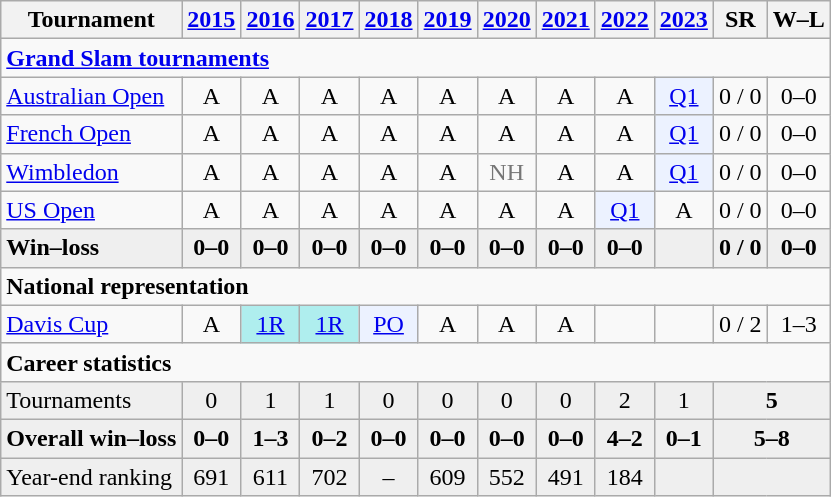<table class=wikitable style=text-align:center>
<tr>
<th>Tournament</th>
<th><a href='#'>2015</a></th>
<th><a href='#'>2016</a></th>
<th><a href='#'>2017</a></th>
<th><a href='#'>2018</a></th>
<th><a href='#'>2019</a></th>
<th><a href='#'>2020</a></th>
<th><a href='#'>2021</a></th>
<th><a href='#'>2022</a></th>
<th><a href='#'>2023</a></th>
<th>SR</th>
<th>W–L</th>
</tr>
<tr>
<td colspan="12" align="left"><strong><a href='#'>Grand Slam tournaments</a></strong></td>
</tr>
<tr>
<td align=left><a href='#'>Australian Open</a></td>
<td>A</td>
<td>A</td>
<td>A</td>
<td>A</td>
<td>A</td>
<td>A</td>
<td>A</td>
<td>A</td>
<td bgcolor=ecf2ff><a href='#'>Q1</a></td>
<td>0 / 0</td>
<td>0–0</td>
</tr>
<tr>
<td align=left><a href='#'>French Open</a></td>
<td>A</td>
<td>A</td>
<td>A</td>
<td>A</td>
<td>A</td>
<td>A</td>
<td>A</td>
<td>A</td>
<td bgcolor=ecf2ff><a href='#'>Q1</a></td>
<td>0 / 0</td>
<td>0–0</td>
</tr>
<tr>
<td align=left><a href='#'>Wimbledon</a></td>
<td>A</td>
<td>A</td>
<td>A</td>
<td>A</td>
<td>A</td>
<td style=color:#767676>NH</td>
<td>A</td>
<td>A</td>
<td bgcolor=ecf2ff><a href='#'>Q1</a></td>
<td>0 / 0</td>
<td>0–0</td>
</tr>
<tr>
<td align=left><a href='#'>US Open</a></td>
<td>A</td>
<td>A</td>
<td>A</td>
<td>A</td>
<td>A</td>
<td>A</td>
<td>A</td>
<td bgcolor=ecf2ff><a href='#'>Q1</a></td>
<td>A</td>
<td>0 / 0</td>
<td>0–0</td>
</tr>
<tr style=font-weight:bold;background:#efefef>
<td style=text-align:left>Win–loss</td>
<td>0–0</td>
<td>0–0</td>
<td>0–0</td>
<td>0–0</td>
<td>0–0</td>
<td>0–0</td>
<td>0–0</td>
<td>0–0</td>
<td></td>
<td>0 / 0</td>
<td>0–0</td>
</tr>
<tr>
<td colspan="12" align="left"><strong>National representation</strong></td>
</tr>
<tr>
<td align=left><a href='#'>Davis Cup</a></td>
<td>A</td>
<td bgcolor=afeeee><a href='#'>1R</a></td>
<td bgcolor=afeeee><a href='#'>1R</a></td>
<td bgcolor=ecf2ff><a href='#'>PO</a></td>
<td>A</td>
<td>A</td>
<td>A</td>
<td></td>
<td></td>
<td>0 / 2</td>
<td>1–3</td>
</tr>
<tr>
<td colspan="12" align="left"><strong>Career statistics</strong></td>
</tr>
<tr bgcolor=efefef>
<td align=left>Tournaments</td>
<td>0</td>
<td>1</td>
<td>1</td>
<td>0</td>
<td>0</td>
<td>0</td>
<td>0</td>
<td>2</td>
<td>1</td>
<td colspan="2"><strong>5</strong></td>
</tr>
<tr style=font-weight:bold;background:#efefef>
<td style=text-align:left>Overall win–loss</td>
<td>0–0</td>
<td>1–3</td>
<td>0–2</td>
<td>0–0</td>
<td>0–0</td>
<td>0–0</td>
<td>0–0</td>
<td>4–2</td>
<td>0–1</td>
<td colspan="2">5–8</td>
</tr>
<tr bgcolor=efefef>
<td align=left>Year-end ranking</td>
<td>691</td>
<td>611</td>
<td>702</td>
<td>–</td>
<td>609</td>
<td>552</td>
<td>491</td>
<td>184</td>
<td></td>
<td colspan="2"></td>
</tr>
</table>
